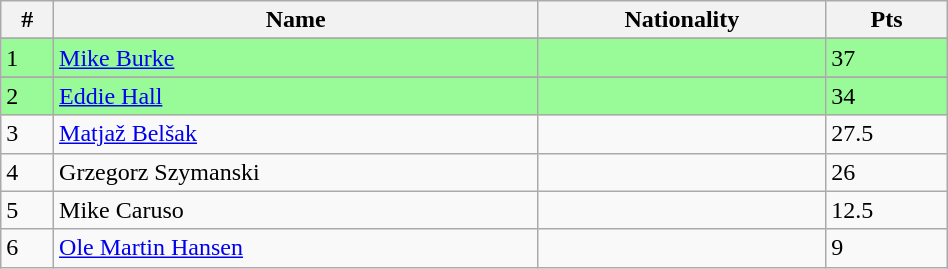<table class="wikitable" style="display: inline-table; width: 50%;">
<tr>
<th>#</th>
<th>Name</th>
<th>Nationality</th>
<th>Pts</th>
</tr>
<tr>
</tr>
<tr style="background:palegreen">
<td>1</td>
<td><a href='#'>Mike Burke</a></td>
<td></td>
<td>37</td>
</tr>
<tr>
</tr>
<tr style="background:palegreen">
<td>2</td>
<td><a href='#'>Eddie Hall</a></td>
<td></td>
<td>34</td>
</tr>
<tr>
<td>3</td>
<td><a href='#'>Matjaž Belšak</a></td>
<td></td>
<td>27.5</td>
</tr>
<tr>
<td>4</td>
<td>Grzegorz Szymanski</td>
<td></td>
<td>26</td>
</tr>
<tr>
<td>5</td>
<td>Mike Caruso</td>
<td></td>
<td>12.5</td>
</tr>
<tr>
<td>6</td>
<td><a href='#'>Ole Martin Hansen</a></td>
<td></td>
<td>9</td>
</tr>
</table>
